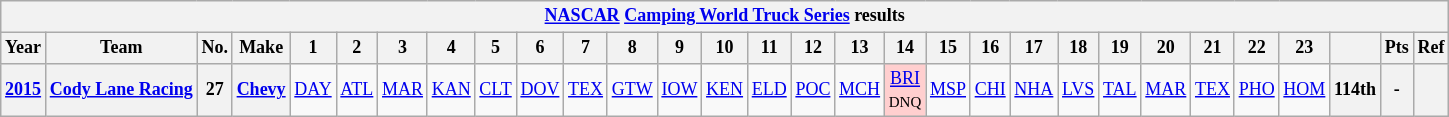<table class="wikitable" style="text-align:center; font-size:75%">
<tr>
<th colspan=45><a href='#'>NASCAR</a> <a href='#'>Camping World Truck Series</a> results</th>
</tr>
<tr>
<th>Year</th>
<th>Team</th>
<th>No.</th>
<th>Make</th>
<th>1</th>
<th>2</th>
<th>3</th>
<th>4</th>
<th>5</th>
<th>6</th>
<th>7</th>
<th>8</th>
<th>9</th>
<th>10</th>
<th>11</th>
<th>12</th>
<th>13</th>
<th>14</th>
<th>15</th>
<th>16</th>
<th>17</th>
<th>18</th>
<th>19</th>
<th>20</th>
<th>21</th>
<th>22</th>
<th>23</th>
<th></th>
<th>Pts</th>
<th>Ref</th>
</tr>
<tr>
<th><a href='#'>2015</a></th>
<th><a href='#'>Cody Lane Racing</a></th>
<th>27</th>
<th><a href='#'>Chevy</a></th>
<td><a href='#'>DAY</a></td>
<td><a href='#'>ATL</a></td>
<td><a href='#'>MAR</a></td>
<td><a href='#'>KAN</a></td>
<td><a href='#'>CLT</a></td>
<td><a href='#'>DOV</a></td>
<td><a href='#'>TEX</a></td>
<td><a href='#'>GTW</a></td>
<td><a href='#'>IOW</a></td>
<td><a href='#'>KEN</a></td>
<td><a href='#'>ELD</a></td>
<td><a href='#'>POC</a></td>
<td><a href='#'>MCH</a></td>
<td style="background:#FFCFCF;"><a href='#'>BRI</a><br><small>DNQ</small></td>
<td><a href='#'>MSP</a></td>
<td><a href='#'>CHI</a></td>
<td><a href='#'>NHA</a></td>
<td><a href='#'>LVS</a></td>
<td><a href='#'>TAL</a></td>
<td><a href='#'>MAR</a></td>
<td><a href='#'>TEX</a></td>
<td><a href='#'>PHO</a></td>
<td><a href='#'>HOM</a></td>
<th>114th</th>
<th>-</th>
<th></th>
</tr>
</table>
